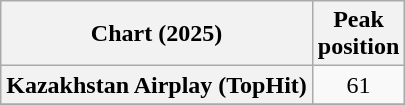<table class="wikitable plainrowheaders" style="text-align:center">
<tr>
<th scope="col">Chart (2025)</th>
<th scope="col">Peak<br>position</th>
</tr>
<tr>
<th scope="row">Kazakhstan Airplay (TopHit)</th>
<td>61</td>
</tr>
<tr>
</tr>
</table>
